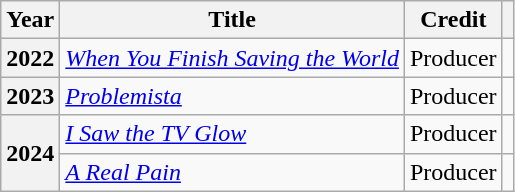<table class="wikitable plainrowheaders sortable" style="margin-right: 0;">
<tr>
<th scope="col">Year</th>
<th scope="col">Title</th>
<th scope="col" class="unsortable">Credit</th>
<th scope="col" class="unsortable"></th>
</tr>
<tr>
<th scope="row">2022</th>
<td><em><a href='#'>When You Finish Saving the World</a></em></td>
<td>Producer</td>
<td style="text-align:center;"></td>
</tr>
<tr>
<th scope="row">2023</th>
<td><em><a href='#'>Problemista</a></em></td>
<td>Producer</td>
<td style="text-align:center;"></td>
</tr>
<tr>
<th rowspan="2" scope="row">2024</th>
<td><em><a href='#'>I Saw the TV Glow</a></em></td>
<td>Producer</td>
<td style="text-align:center;"></td>
</tr>
<tr>
<td><em><a href='#'>A Real Pain</a></em></td>
<td>Producer</td>
<td style="text-align:center;"><br></td>
</tr>
</table>
